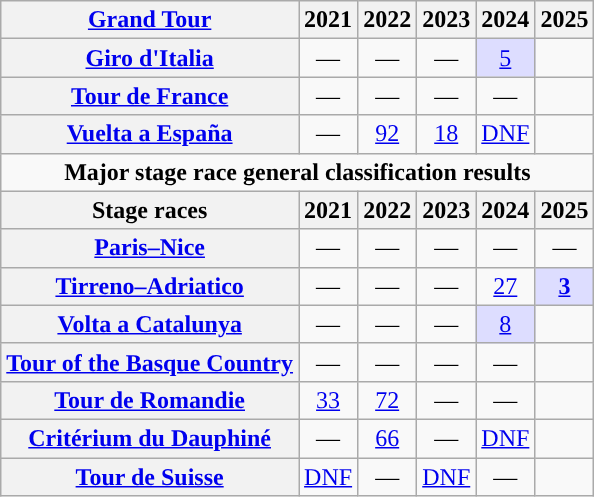<table class="wikitable plainrowheaders">
<tr>
<th scope="col"><a href='#'>Grand Tour</a></th>
<th scope="col">2021</th>
<th scope="col">2022</th>
<th scope="col">2023</th>
<th scope="col">2024</th>
<th scope="col">2025</th>
</tr>
<tr style="text-align:center;">
<th scope="row"> <a href='#'>Giro d'Italia</a></th>
<td>—</td>
<td>—</td>
<td>—</td>
<td style="background:#ddf;"><a href='#'>5</a></td>
<td></td>
</tr>
<tr style="text-align:center;">
<th scope="row"> <a href='#'>Tour de France</a></th>
<td>—</td>
<td>—</td>
<td>—</td>
<td>—</td>
<td></td>
</tr>
<tr style="text-align:center;">
<th scope="row"> <a href='#'>Vuelta a España</a></th>
<td>—</td>
<td><a href='#'>92</a></td>
<td><a href='#'>18</a></td>
<td><a href='#'>DNF</a></td>
<td></td>
</tr>
<tr>
<td colspan=16 align="center"><strong>Major stage race general classification results</strong></td>
</tr>
<tr>
<th scope="col">Stage races</th>
<th scope="col">2021</th>
<th scope="col">2022</th>
<th scope="col">2023</th>
<th scope="col">2024</th>
<th scope="col">2025</th>
</tr>
<tr style="text-align:center;">
<th scope="row"> <a href='#'>Paris–Nice</a></th>
<td>—</td>
<td>—</td>
<td>—</td>
<td>—</td>
<td>—</td>
</tr>
<tr style="text-align:center;">
<th scope="row"> <a href='#'>Tirreno–Adriatico</a></th>
<td>—</td>
<td>—</td>
<td>—</td>
<td><a href='#'>27</a></td>
<td style="background:#ddf;"><a href='#'><strong>3</strong></a></td>
</tr>
<tr style="text-align:center;">
<th scope="row"> <a href='#'>Volta a Catalunya</a></th>
<td>—</td>
<td>—</td>
<td>—</td>
<td style="background:#ddf;"><a href='#'>8</a></td>
<td></td>
</tr>
<tr style="text-align:center;">
<th scope="row"> <a href='#'>Tour of the Basque Country</a></th>
<td>—</td>
<td>—</td>
<td>—</td>
<td>—</td>
<td></td>
</tr>
<tr style="text-align:center;">
<th scope="row"> <a href='#'>Tour de Romandie</a></th>
<td><a href='#'>33</a></td>
<td><a href='#'>72</a></td>
<td>—</td>
<td>—</td>
<td></td>
</tr>
<tr style="text-align:center;">
<th scope="row"> <a href='#'>Critérium du Dauphiné</a></th>
<td>—</td>
<td><a href='#'>66</a></td>
<td>—</td>
<td><a href='#'>DNF</a></td>
<td></td>
</tr>
<tr align="center">
<th scope="row"> <a href='#'>Tour de Suisse</a></th>
<td><a href='#'>DNF</a></td>
<td>—</td>
<td><a href='#'>DNF</a></td>
<td>—</td>
<td></td>
</tr>
</table>
